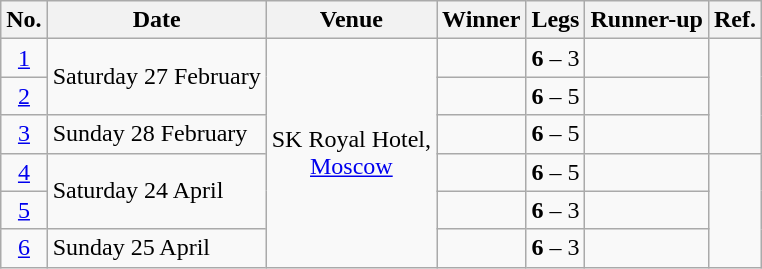<table class="wikitable">
<tr>
<th>No.</th>
<th>Date</th>
<th>Venue</th>
<th>Winner</th>
<th>Legs</th>
<th>Runner-up</th>
<th>Ref.</th>
</tr>
<tr>
<td align=center><a href='#'>1</a></td>
<td rowspan=2>Saturday 27 February</td>
<td align="center" rowspan=6>SK Royal Hotel,<br>  <a href='#'>Moscow</a></td>
<td align="right"></td>
<td align="center"><strong>6</strong> – 3</td>
<td></td>
<td rowspan=3 align="center"></td>
</tr>
<tr>
<td align=center><a href='#'>2</a></td>
<td align="right"></td>
<td align="center"><strong>6</strong> – 5</td>
<td></td>
</tr>
<tr>
<td align=center><a href='#'>3</a></td>
<td>Sunday 28 February</td>
<td align="right"></td>
<td align="center"><strong>6</strong> – 5</td>
<td></td>
</tr>
<tr>
<td align=center><a href='#'>4</a></td>
<td rowspan=2>Saturday 24 April</td>
<td align="right"></td>
<td align="center"><strong>6</strong> – 5</td>
<td></td>
<td rowspan=3 align="center"></td>
</tr>
<tr>
<td align=center><a href='#'>5</a></td>
<td align="right"></td>
<td align="center"><strong>6</strong> – 3</td>
<td></td>
</tr>
<tr>
<td align=center><a href='#'>6</a></td>
<td>Sunday 25 April</td>
<td align="right"></td>
<td align="center"><strong>6</strong> – 3</td>
<td></td>
</tr>
</table>
